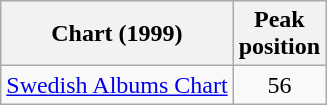<table class="wikitable sortable">
<tr>
<th>Chart (1999)</th>
<th>Peak<br>position</th>
</tr>
<tr>
<td><a href='#'>Swedish Albums Chart</a></td>
<td style="text-align:center;">56</td>
</tr>
</table>
